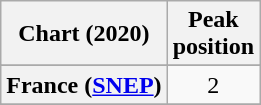<table class="wikitable sortable plainrowheaders" style="text-align:center">
<tr>
<th scope="col">Chart (2020)</th>
<th scope="col">Peak<br>position</th>
</tr>
<tr>
</tr>
<tr>
</tr>
<tr>
<th scope="row">France (<a href='#'>SNEP</a>)</th>
<td>2</td>
</tr>
<tr>
</tr>
</table>
